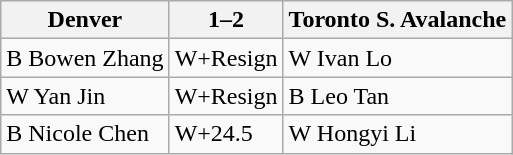<table class="wikitable">
<tr>
<th>Denver</th>
<th>1–2</th>
<th>Toronto S. Avalanche</th>
</tr>
<tr>
<td>B Bowen Zhang</td>
<td>W+Resign</td>
<td>W Ivan Lo</td>
</tr>
<tr>
<td>W Yan Jin</td>
<td>W+Resign</td>
<td>B Leo Tan</td>
</tr>
<tr>
<td>B Nicole Chen</td>
<td>W+24.5</td>
<td>W Hongyi Li</td>
</tr>
</table>
